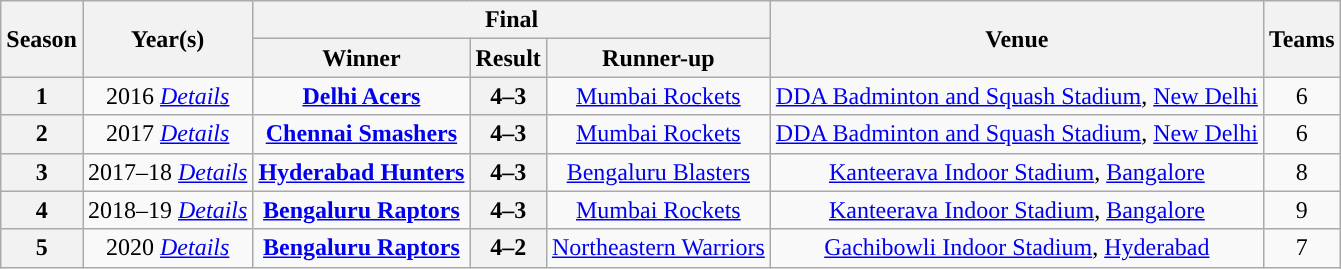<table class="wikitable" style="text-align:center;">
<tr>
<th rowspan=2>Season</th>
<th rowspan=2>Year(s)</th>
<th colspan=3>Final</th>
<th rowspan=2>Venue</th>
<th rowspan=2>Teams</th>
</tr>
<tr>
<th>Winner</th>
<th>Result</th>
<th>Runner-up</th>
</tr>
<tr>
<th>1</th>
<td>2016 <em><a href='#'>Details</a></em></td>
<td><strong><a href='#'>Delhi Acers</a></strong></td>
<th>4–3</th>
<td><a href='#'>Mumbai Rockets</a></td>
<td><a href='#'>DDA Badminton and Squash Stadium</a>, <a href='#'>New Delhi</a></td>
<td>6</td>
</tr>
<tr>
<th>2</th>
<td>2017 <em><a href='#'>Details</a></em></td>
<td><strong><a href='#'>Chennai Smashers</a></strong></td>
<th>4–3</th>
<td><a href='#'>Mumbai Rockets</a></td>
<td><a href='#'>DDA Badminton and Squash Stadium</a>, <a href='#'>New Delhi</a></td>
<td>6</td>
</tr>
<tr>
<th>3</th>
<td>2017–18 <em><a href='#'>Details</a></em></td>
<td><strong><a href='#'>Hyderabad Hunters</a></strong></td>
<th>4–3</th>
<td><a href='#'>Bengaluru Blasters</a></td>
<td><a href='#'>Kanteerava Indoor Stadium</a>, <a href='#'>Bangalore</a></td>
<td>8</td>
</tr>
<tr>
<th>4</th>
<td>2018–19 <em><a href='#'>Details</a></em></td>
<td><strong><a href='#'>Bengaluru Raptors</a></strong></td>
<th>4–3</th>
<td><a href='#'>Mumbai Rockets</a></td>
<td><a href='#'>Kanteerava Indoor Stadium</a>, <a href='#'>Bangalore</a></td>
<td>9</td>
</tr>
<tr>
<th>5</th>
<td>2020 <em><a href='#'>Details</a></em></td>
<td><strong><a href='#'>Bengaluru Raptors</a></strong></td>
<th>4–2</th>
<td><a href='#'>Northeastern Warriors</a></td>
<td><a href='#'>Gachibowli Indoor Stadium</a>, <a href='#'>Hyderabad</a></td>
<td>7</td>
</tr>
</table>
